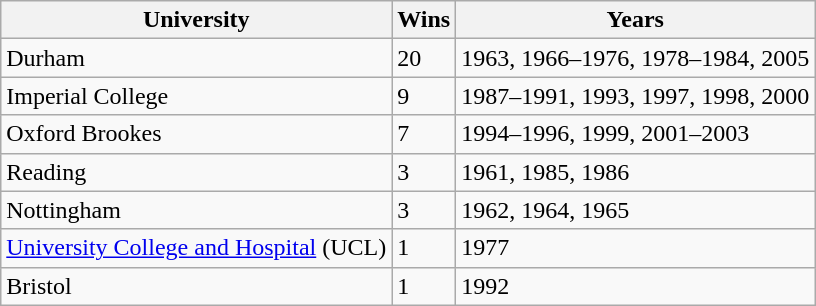<table class=wikitable>
<tr>
<th>University</th>
<th>Wins</th>
<th>Years</th>
</tr>
<tr>
<td>Durham</td>
<td>20</td>
<td>1963, 1966–1976, 1978–1984, 2005</td>
</tr>
<tr>
<td>Imperial College</td>
<td>9</td>
<td>1987–1991, 1993, 1997, 1998, 2000</td>
</tr>
<tr>
<td>Oxford Brookes</td>
<td>7</td>
<td>1994–1996, 1999, 2001–2003</td>
</tr>
<tr>
<td>Reading</td>
<td>3</td>
<td>1961, 1985, 1986</td>
</tr>
<tr>
<td>Nottingham</td>
<td>3</td>
<td>1962, 1964, 1965</td>
</tr>
<tr>
<td><a href='#'>University College and Hospital</a> (UCL)</td>
<td>1</td>
<td>1977</td>
</tr>
<tr>
<td>Bristol</td>
<td>1</td>
<td>1992</td>
</tr>
</table>
